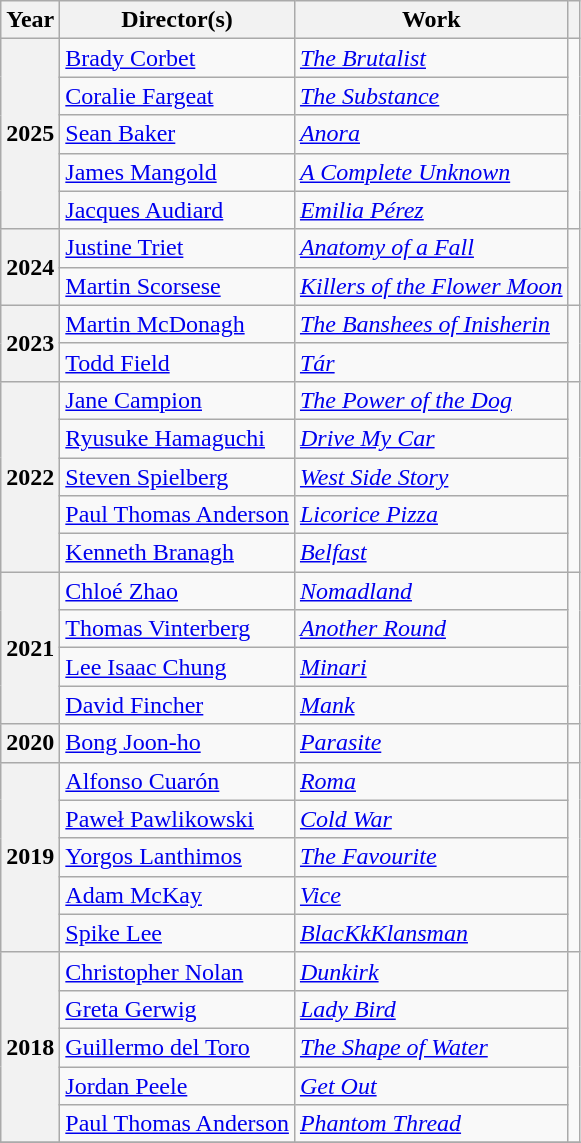<table class="wikitable">
<tr>
<th>Year</th>
<th>Director(s)</th>
<th>Work</th>
<th></th>
</tr>
<tr>
<th rowspan="5">2025</th>
<td><a href='#'>Brady Corbet</a></td>
<td><em><a href='#'>The Brutalist</a></em></td>
<td rowspan="5"></td>
</tr>
<tr>
<td><a href='#'>Coralie Fargeat</a></td>
<td><em><a href='#'>The Substance</a></em></td>
</tr>
<tr>
<td><a href='#'>Sean Baker</a></td>
<td><em><a href='#'>Anora</a></em></td>
</tr>
<tr>
<td><a href='#'>James Mangold</a></td>
<td><em><a href='#'>A Complete Unknown</a></em></td>
</tr>
<tr>
<td><a href='#'>Jacques Audiard</a></td>
<td><em><a href='#'>Emilia Pérez</a></em></td>
</tr>
<tr>
<th rowspan="2">2024</th>
<td><a href='#'>Justine Triet</a></td>
<td><em><a href='#'>Anatomy of a Fall</a></em></td>
<td rowspan="2"></td>
</tr>
<tr>
<td><a href='#'>Martin Scorsese</a></td>
<td><em><a href='#'>Killers of the Flower Moon</a></em></td>
</tr>
<tr>
<th rowspan="2">2023</th>
<td><a href='#'>Martin McDonagh</a></td>
<td><em><a href='#'>The Banshees of Inisherin</a></em></td>
<td rowspan="2"></td>
</tr>
<tr>
<td><a href='#'>Todd Field</a></td>
<td><em><a href='#'>Tár</a></em></td>
</tr>
<tr>
<th rowspan="5">2022</th>
<td><a href='#'>Jane Campion</a></td>
<td><em><a href='#'>The Power of the Dog</a></em></td>
<td rowspan="5"></td>
</tr>
<tr>
<td><a href='#'>Ryusuke Hamaguchi</a></td>
<td><em><a href='#'>Drive My Car</a></em></td>
</tr>
<tr>
<td><a href='#'>Steven Spielberg</a></td>
<td><em><a href='#'>West Side Story</a></em></td>
</tr>
<tr>
<td><a href='#'>Paul Thomas Anderson</a></td>
<td><em><a href='#'>Licorice Pizza</a></em></td>
</tr>
<tr>
<td><a href='#'>Kenneth Branagh</a></td>
<td><em><a href='#'>Belfast</a></em></td>
</tr>
<tr>
<th rowspan="4">2021</th>
<td><a href='#'>Chloé Zhao</a></td>
<td><em><a href='#'>Nomadland</a></em></td>
<td rowspan="4"></td>
</tr>
<tr>
<td><a href='#'>Thomas Vinterberg</a></td>
<td><em><a href='#'>Another Round</a></em></td>
</tr>
<tr>
<td><a href='#'>Lee Isaac Chung</a></td>
<td><em><a href='#'>Minari</a></em></td>
</tr>
<tr>
<td><a href='#'>David Fincher</a></td>
<td><em><a href='#'>Mank</a></em></td>
</tr>
<tr>
<th>2020</th>
<td><a href='#'>Bong Joon-ho</a></td>
<td><em><a href='#'>Parasite</a></em></td>
<td></td>
</tr>
<tr>
<th rowspan="5">2019</th>
<td><a href='#'>Alfonso Cuarón</a></td>
<td><em><a href='#'>Roma</a></em></td>
<td rowspan="5"></td>
</tr>
<tr>
<td><a href='#'>Paweł Pawlikowski</a></td>
<td><em><a href='#'>Cold War</a></em></td>
</tr>
<tr>
<td><a href='#'>Yorgos Lanthimos</a></td>
<td><em><a href='#'>The Favourite</a></em></td>
</tr>
<tr>
<td><a href='#'>Adam McKay</a></td>
<td><em><a href='#'>Vice</a></em></td>
</tr>
<tr>
<td><a href='#'>Spike Lee</a></td>
<td><em><a href='#'>BlacKkKlansman</a></em></td>
</tr>
<tr>
<th rowspan="5">2018</th>
<td><a href='#'>Christopher Nolan</a></td>
<td><em><a href='#'>Dunkirk</a></em></td>
<td rowspan="5"></td>
</tr>
<tr>
<td><a href='#'>Greta Gerwig</a></td>
<td><em><a href='#'>Lady Bird</a></em></td>
</tr>
<tr>
<td><a href='#'>Guillermo del Toro</a></td>
<td><em><a href='#'>The Shape of Water</a></em></td>
</tr>
<tr>
<td><a href='#'>Jordan Peele</a></td>
<td><em><a href='#'>Get Out</a></em></td>
</tr>
<tr>
<td><a href='#'>Paul Thomas Anderson</a></td>
<td><em><a href='#'>Phantom Thread</a></em></td>
</tr>
<tr>
</tr>
</table>
